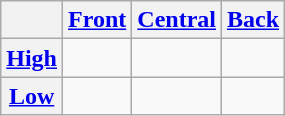<table class="wikitable" style="text-align:center">
<tr>
<th></th>
<th><a href='#'>Front</a></th>
<th><a href='#'>Central</a></th>
<th><a href='#'>Back</a></th>
</tr>
<tr>
<th><a href='#'>High</a></th>
<td></td>
<td></td>
<td></td>
</tr>
<tr>
<th><a href='#'>Low</a></th>
<td></td>
<td></td>
<td></td>
</tr>
</table>
